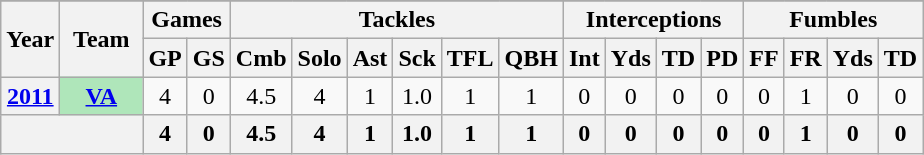<table class="wikitable" style="text-align:center;">
<tr>
</tr>
<tr>
<th rowspan="2">Year</th>
<th rowspan="2">Team</th>
<th colspan="2">Games</th>
<th colspan="6">Tackles</th>
<th colspan="4">Interceptions</th>
<th colspan="4">Fumbles</th>
</tr>
<tr>
<th>GP</th>
<th>GS</th>
<th>Cmb</th>
<th>Solo</th>
<th>Ast</th>
<th>Sck</th>
<th>TFL</th>
<th>QBH</th>
<th>Int</th>
<th>Yds</th>
<th>TD</th>
<th>PD</th>
<th>FF</th>
<th>FR</th>
<th>Yds</th>
<th>TD</th>
</tr>
<tr>
<th><a href='#'>2011</a></th>
<th style="background:#afe6ba; width:3em;"><a href='#'>VA</a></th>
<td>4</td>
<td>0</td>
<td>4.5</td>
<td>4</td>
<td>1</td>
<td>1.0</td>
<td>1</td>
<td>1</td>
<td>0</td>
<td>0</td>
<td>0</td>
<td>0</td>
<td>0</td>
<td>1</td>
<td>0</td>
<td>0</td>
</tr>
<tr>
<th colspan="2"></th>
<th>4</th>
<th>0</th>
<th>4.5</th>
<th>4</th>
<th>1</th>
<th>1.0</th>
<th>1</th>
<th>1</th>
<th>0</th>
<th>0</th>
<th>0</th>
<th>0</th>
<th>0</th>
<th>1</th>
<th>0</th>
<th>0</th>
</tr>
</table>
